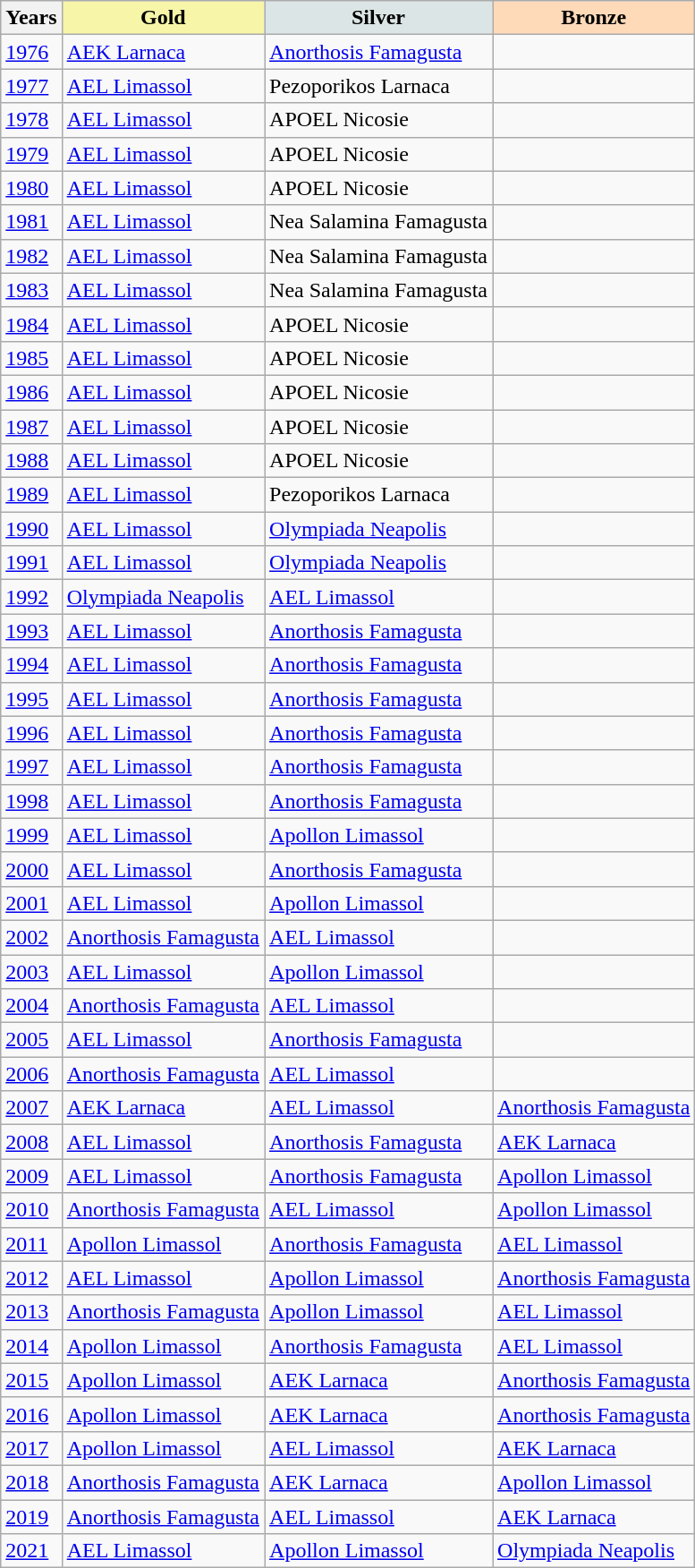<table class="wikitable">
<tr>
<th>Years</th>
<th scope="col" style="background-color: #F7F6A8;"> Gold</th>
<th scope="col" style="background-color: #DCE5E5;"> Silver</th>
<th scope="col" style="background-color: #FFDAB9;"> Bronze</th>
</tr>
<tr>
<td><a href='#'>1976</a></td>
<td><a href='#'>AEK Larnaca</a></td>
<td><a href='#'>Anorthosis Famagusta</a></td>
<td></td>
</tr>
<tr>
<td><a href='#'>1977</a></td>
<td><a href='#'>AEL Limassol</a></td>
<td>Pezoporikos Larnaca</td>
<td></td>
</tr>
<tr>
<td><a href='#'>1978</a></td>
<td><a href='#'>AEL Limassol</a></td>
<td>APOEL Nicosie</td>
<td></td>
</tr>
<tr>
<td><a href='#'>1979</a></td>
<td><a href='#'>AEL Limassol</a></td>
<td>APOEL Nicosie</td>
<td></td>
</tr>
<tr>
<td><a href='#'>1980</a></td>
<td><a href='#'>AEL Limassol</a></td>
<td>APOEL Nicosie</td>
<td></td>
</tr>
<tr>
<td><a href='#'>1981</a></td>
<td><a href='#'>AEL Limassol</a></td>
<td>Nea Salamina Famagusta</td>
<td></td>
</tr>
<tr>
<td><a href='#'>1982</a></td>
<td><a href='#'>AEL Limassol</a></td>
<td>Nea Salamina Famagusta</td>
<td></td>
</tr>
<tr>
<td><a href='#'>1983</a></td>
<td><a href='#'>AEL Limassol</a></td>
<td>Nea Salamina Famagusta</td>
<td></td>
</tr>
<tr>
<td><a href='#'>1984</a></td>
<td><a href='#'>AEL Limassol</a></td>
<td>APOEL Nicosie</td>
<td></td>
</tr>
<tr>
<td><a href='#'>1985</a></td>
<td><a href='#'>AEL Limassol</a></td>
<td>APOEL Nicosie</td>
<td></td>
</tr>
<tr>
<td><a href='#'>1986</a></td>
<td><a href='#'>AEL Limassol</a></td>
<td>APOEL Nicosie</td>
<td></td>
</tr>
<tr>
<td><a href='#'>1987</a></td>
<td><a href='#'>AEL Limassol</a></td>
<td>APOEL Nicosie</td>
<td></td>
</tr>
<tr>
<td><a href='#'>1988</a></td>
<td><a href='#'>AEL Limassol</a></td>
<td>APOEL Nicosie</td>
<td></td>
</tr>
<tr>
<td><a href='#'>1989</a></td>
<td><a href='#'>AEL Limassol</a></td>
<td>Pezoporikos Larnaca</td>
<td></td>
</tr>
<tr>
<td><a href='#'>1990</a></td>
<td><a href='#'>AEL Limassol</a></td>
<td><a href='#'>Olympiada Neapolis</a></td>
<td></td>
</tr>
<tr>
<td><a href='#'>1991</a></td>
<td><a href='#'>AEL Limassol</a></td>
<td><a href='#'>Olympiada Neapolis</a></td>
<td></td>
</tr>
<tr>
<td><a href='#'>1992</a></td>
<td><a href='#'>Olympiada Neapolis</a></td>
<td><a href='#'>AEL Limassol</a></td>
<td></td>
</tr>
<tr>
<td><a href='#'>1993</a></td>
<td><a href='#'>AEL Limassol</a></td>
<td><a href='#'>Anorthosis Famagusta</a></td>
<td></td>
</tr>
<tr>
<td><a href='#'>1994</a></td>
<td><a href='#'>AEL Limassol</a></td>
<td><a href='#'>Anorthosis Famagusta</a></td>
<td></td>
</tr>
<tr>
<td><a href='#'>1995</a></td>
<td><a href='#'>AEL Limassol</a></td>
<td><a href='#'>Anorthosis Famagusta</a></td>
<td></td>
</tr>
<tr>
<td><a href='#'>1996</a></td>
<td><a href='#'>AEL Limassol</a></td>
<td><a href='#'>Anorthosis Famagusta</a></td>
<td></td>
</tr>
<tr>
<td><a href='#'>1997</a></td>
<td><a href='#'>AEL Limassol</a></td>
<td><a href='#'>Anorthosis Famagusta</a></td>
<td></td>
</tr>
<tr>
<td><a href='#'>1998</a></td>
<td><a href='#'>AEL Limassol</a></td>
<td><a href='#'>Anorthosis Famagusta</a></td>
<td></td>
</tr>
<tr>
<td><a href='#'>1999</a></td>
<td><a href='#'>AEL Limassol</a></td>
<td><a href='#'>Apollon Limassol</a></td>
<td></td>
</tr>
<tr>
<td><a href='#'>2000</a></td>
<td><a href='#'>AEL Limassol</a></td>
<td><a href='#'>Anorthosis Famagusta</a></td>
<td></td>
</tr>
<tr>
<td><a href='#'>2001</a></td>
<td><a href='#'>AEL Limassol</a></td>
<td><a href='#'>Apollon Limassol</a></td>
<td></td>
</tr>
<tr>
<td><a href='#'>2002</a></td>
<td><a href='#'>Anorthosis Famagusta</a></td>
<td><a href='#'>AEL Limassol</a></td>
<td></td>
</tr>
<tr>
<td><a href='#'>2003</a></td>
<td><a href='#'>AEL Limassol</a></td>
<td><a href='#'>Apollon Limassol</a></td>
<td></td>
</tr>
<tr>
<td><a href='#'>2004</a></td>
<td><a href='#'>Anorthosis Famagusta</a></td>
<td><a href='#'>AEL Limassol</a></td>
<td></td>
</tr>
<tr>
<td><a href='#'>2005</a></td>
<td><a href='#'>AEL Limassol</a></td>
<td><a href='#'>Anorthosis Famagusta</a></td>
<td></td>
</tr>
<tr>
<td><a href='#'>2006</a></td>
<td><a href='#'>Anorthosis Famagusta</a></td>
<td><a href='#'>AEL Limassol</a></td>
<td></td>
</tr>
<tr>
<td><a href='#'>2007</a></td>
<td><a href='#'>AEK Larnaca</a></td>
<td><a href='#'>AEL Limassol</a></td>
<td><a href='#'>Anorthosis Famagusta</a></td>
</tr>
<tr>
<td><a href='#'>2008</a></td>
<td><a href='#'>AEL Limassol</a></td>
<td><a href='#'>Anorthosis Famagusta</a></td>
<td><a href='#'>AEK Larnaca</a></td>
</tr>
<tr>
<td><a href='#'>2009</a></td>
<td><a href='#'>AEL Limassol</a></td>
<td><a href='#'>Anorthosis Famagusta</a></td>
<td><a href='#'>Apollon Limassol</a></td>
</tr>
<tr>
<td><a href='#'>2010</a></td>
<td><a href='#'>Anorthosis Famagusta</a></td>
<td><a href='#'>AEL Limassol</a></td>
<td><a href='#'>Apollon Limassol</a></td>
</tr>
<tr>
<td><a href='#'>2011</a></td>
<td><a href='#'>Apollon Limassol</a></td>
<td><a href='#'>Anorthosis Famagusta</a></td>
<td><a href='#'>AEL Limassol</a></td>
</tr>
<tr>
<td><a href='#'>2012</a></td>
<td><a href='#'>AEL Limassol</a></td>
<td><a href='#'>Apollon Limassol</a></td>
<td><a href='#'>Anorthosis Famagusta</a></td>
</tr>
<tr>
<td><a href='#'>2013</a></td>
<td><a href='#'>Anorthosis Famagusta</a></td>
<td><a href='#'>Apollon Limassol</a></td>
<td><a href='#'>AEL Limassol</a></td>
</tr>
<tr>
<td><a href='#'>2014</a></td>
<td><a href='#'>Apollon Limassol</a></td>
<td><a href='#'>Anorthosis Famagusta</a></td>
<td><a href='#'>AEL Limassol</a></td>
</tr>
<tr>
<td><a href='#'>2015</a></td>
<td><a href='#'>Apollon Limassol</a></td>
<td><a href='#'>AEK Larnaca</a></td>
<td><a href='#'>Anorthosis Famagusta</a></td>
</tr>
<tr>
<td><a href='#'>2016</a></td>
<td><a href='#'>Apollon Limassol</a></td>
<td><a href='#'>AEK Larnaca</a></td>
<td><a href='#'>Anorthosis Famagusta</a></td>
</tr>
<tr>
<td><a href='#'>2017</a></td>
<td><a href='#'>Apollon Limassol</a></td>
<td><a href='#'>AEL Limassol</a></td>
<td><a href='#'>AEK Larnaca</a></td>
</tr>
<tr>
<td><a href='#'>2018</a></td>
<td><a href='#'>Anorthosis Famagusta</a></td>
<td><a href='#'>AEK Larnaca</a></td>
<td><a href='#'>Apollon Limassol</a></td>
</tr>
<tr>
<td><a href='#'>2019</a></td>
<td><a href='#'>Anorthosis Famagusta</a></td>
<td><a href='#'>AEL Limassol</a></td>
<td><a href='#'>AEK Larnaca</a></td>
</tr>
<tr>
<td><a href='#'>2021</a></td>
<td><a href='#'>AEL Limassol</a></td>
<td><a href='#'>Apollon Limassol</a></td>
<td><a href='#'>Olympiada Neapolis</a></td>
</tr>
</table>
